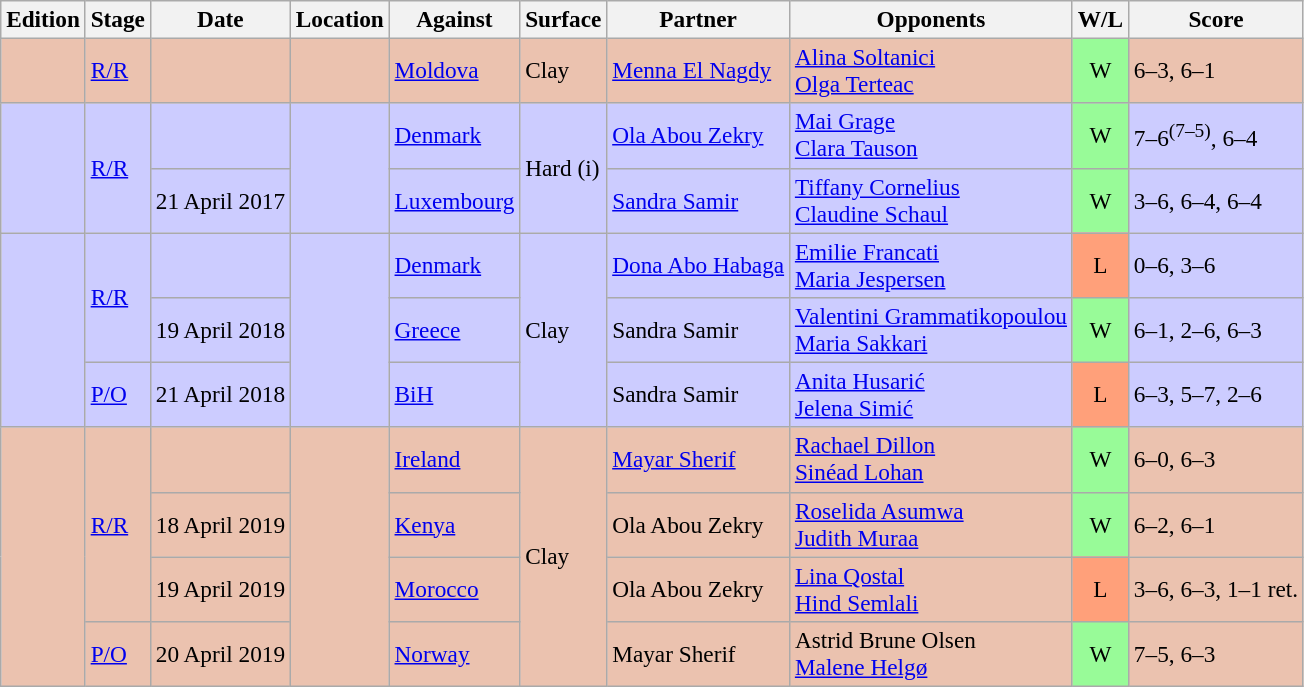<table class=wikitable style=font-size:97%>
<tr>
<th>Edition</th>
<th>Stage</th>
<th>Date</th>
<th>Location</th>
<th>Against</th>
<th>Surface</th>
<th>Partner</th>
<th>Opponents</th>
<th>W/L</th>
<th>Score</th>
</tr>
<tr bgcolor="#EBC2AF">
<td rowspan="1"></td>
<td rowspan="1"><a href='#'>R/R</a></td>
<td></td>
<td rowspan="1"></td>
<td> <a href='#'>Moldova</a></td>
<td rowspan="1">Clay</td>
<td> <a href='#'>Menna El Nagdy</a></td>
<td><a href='#'>Alina Soltanici</a> <br> <a href='#'>Olga Terteac</a></td>
<td style="text-align:center; background:#98fb98;">W</td>
<td>6–3, 6–1</td>
</tr>
<tr style="background:#ccccff;">
<td rowspan="2"></td>
<td rowspan="2"><a href='#'>R/R</a></td>
<td></td>
<td rowspan="2"></td>
<td> <a href='#'>Denmark</a></td>
<td rowspan="2">Hard (i)</td>
<td> <a href='#'>Ola Abou Zekry</a></td>
<td><a href='#'>Mai Grage</a> <br> <a href='#'>Clara Tauson</a></td>
<td style="text-align:center; background:#98fb98;">W</td>
<td>7–6<sup>(7–5)</sup>, 6–4</td>
</tr>
<tr style="background:#ccccff;">
<td>21 April 2017</td>
<td> <a href='#'>Luxembourg</a></td>
<td> <a href='#'>Sandra Samir</a></td>
<td><a href='#'>Tiffany Cornelius</a> <br> <a href='#'>Claudine Schaul</a></td>
<td style="text-align:center; background:#98fb98;">W</td>
<td>3–6, 6–4, 6–4</td>
</tr>
<tr style="background:#ccccff;">
<td rowspan="3"></td>
<td rowspan="2"><a href='#'>R/R</a></td>
<td></td>
<td rowspan="3"></td>
<td> <a href='#'>Denmark</a></td>
<td rowspan="3">Clay</td>
<td> <a href='#'>Dona Abo Habaga</a></td>
<td><a href='#'>Emilie Francati</a> <br> <a href='#'>Maria Jespersen</a></td>
<td style="text-align:center; background:#ffa07a;">L</td>
<td>0–6, 3–6</td>
</tr>
<tr style="background:#ccccff;">
<td>19 April 2018</td>
<td> <a href='#'>Greece</a></td>
<td> Sandra Samir</td>
<td><a href='#'>Valentini Grammatikopoulou</a> <br> <a href='#'>Maria Sakkari</a></td>
<td style="text-align:center; background:#98fb98;">W</td>
<td>6–1, 2–6, 6–3</td>
</tr>
<tr style="background:#ccccff;">
<td><a href='#'>P/O</a></td>
<td>21 April 2018</td>
<td> <a href='#'>BiH</a></td>
<td> Sandra Samir</td>
<td><a href='#'>Anita Husarić</a> <br> <a href='#'>Jelena Simić</a></td>
<td style="text-align:center; background:#ffa07a;">L</td>
<td>6–3, 5–7, 2–6</td>
</tr>
<tr bgcolor="#EBC2AF">
<td rowspan="4"></td>
<td rowspan="3"><a href='#'>R/R</a></td>
<td></td>
<td rowspan="4"></td>
<td> <a href='#'>Ireland</a></td>
<td rowspan="4">Clay</td>
<td> <a href='#'>Mayar Sherif</a></td>
<td><a href='#'>Rachael Dillon</a> <br> <a href='#'>Sinéad Lohan</a></td>
<td style="text-align:center; background:#98fb98;">W</td>
<td>6–0, 6–3</td>
</tr>
<tr bgcolor="#EBC2AF">
<td>18 April 2019</td>
<td> <a href='#'>Kenya</a></td>
<td> Ola Abou Zekry</td>
<td><a href='#'>Roselida Asumwa</a> <br> <a href='#'>Judith Muraa</a></td>
<td style="text-align:center; background:#98fb98;">W</td>
<td>6–2, 6–1</td>
</tr>
<tr bgcolor="#EBC2AF">
<td>19 April 2019</td>
<td> <a href='#'>Morocco</a></td>
<td> Ola Abou Zekry</td>
<td><a href='#'>Lina Qostal</a> <br> <a href='#'>Hind Semlali</a></td>
<td style="text-align:center; background:#ffa07a;">L</td>
<td>3–6, 6–3, 1–1 ret.</td>
</tr>
<tr bgcolor="#EBC2AF">
<td><a href='#'>P/O</a></td>
<td>20 April 2019</td>
<td> <a href='#'>Norway</a></td>
<td> Mayar Sherif</td>
<td>Astrid Brune Olsen <br> <a href='#'>Malene Helgø</a></td>
<td style="text-align:center; background:#98fb98;">W</td>
<td>7–5, 6–3</td>
</tr>
</table>
